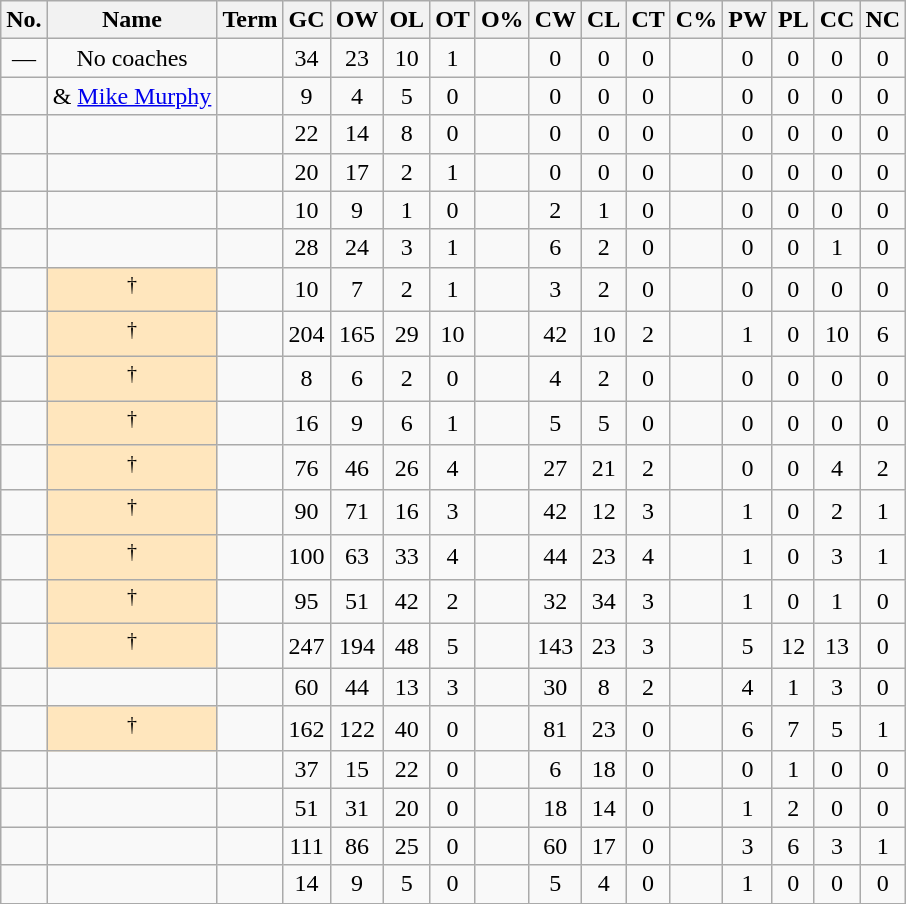<table class="wikitable sortable" style="text-align:center">
<tr>
<th>No.</th>
<th>Name</th>
<th>Term</th>
<th>GC</th>
<th>OW</th>
<th>OL</th>
<th>OT</th>
<th>O%</th>
<th>CW</th>
<th>CL</th>
<th>CT</th>
<th>C%</th>
<th>PW</th>
<th>PL</th>
<th>CC</th>
<th>NC</th>
</tr>
<tr>
<td>—</td>
<td>No coaches</td>
<td></td>
<td>34</td>
<td>23</td>
<td>10</td>
<td>1</td>
<td></td>
<td>0</td>
<td>0</td>
<td>0</td>
<td></td>
<td>0</td>
<td>0</td>
<td>0</td>
<td>0</td>
</tr>
<tr>
<td></td>
<td> & <a href='#'>Mike Murphy</a></td>
<td></td>
<td>9</td>
<td>4</td>
<td>5</td>
<td>0</td>
<td></td>
<td>0</td>
<td>0</td>
<td>0</td>
<td></td>
<td>0</td>
<td>0</td>
<td>0</td>
<td>0</td>
</tr>
<tr>
<td></td>
<td></td>
<td></td>
<td>22</td>
<td>14</td>
<td>8</td>
<td>0</td>
<td></td>
<td>0</td>
<td>0</td>
<td>0</td>
<td></td>
<td>0</td>
<td>0</td>
<td>0</td>
<td>0</td>
</tr>
<tr>
<td></td>
<td></td>
<td></td>
<td>20</td>
<td>17</td>
<td>2</td>
<td>1</td>
<td></td>
<td>0</td>
<td>0</td>
<td>0</td>
<td></td>
<td>0</td>
<td>0</td>
<td>0</td>
<td>0</td>
</tr>
<tr>
<td></td>
<td></td>
<td></td>
<td>10</td>
<td>9</td>
<td>1</td>
<td>0</td>
<td></td>
<td>2</td>
<td>1</td>
<td>0</td>
<td></td>
<td>0</td>
<td>0</td>
<td>0</td>
<td>0</td>
</tr>
<tr>
<td></td>
<td></td>
<td></td>
<td>28</td>
<td>24</td>
<td>3</td>
<td>1</td>
<td></td>
<td>6</td>
<td>2</td>
<td>0</td>
<td></td>
<td>0</td>
<td>0</td>
<td>1</td>
<td>0</td>
</tr>
<tr>
<td></td>
<td bgcolor=#FFE6BD><sup>†</sup></td>
<td></td>
<td>10</td>
<td>7</td>
<td>2</td>
<td>1</td>
<td></td>
<td>3</td>
<td>2</td>
<td>0</td>
<td></td>
<td>0</td>
<td>0</td>
<td>0</td>
<td>0</td>
</tr>
<tr>
<td></td>
<td bgcolor=#FFE6BD><sup>†</sup></td>
<td></td>
<td>204</td>
<td>165</td>
<td>29</td>
<td>10</td>
<td></td>
<td>42</td>
<td>10</td>
<td>2</td>
<td></td>
<td>1</td>
<td>0</td>
<td>10</td>
<td>6</td>
</tr>
<tr>
<td></td>
<td bgcolor=#FFE6BD><sup>†</sup></td>
<td></td>
<td>8</td>
<td>6</td>
<td>2</td>
<td>0</td>
<td></td>
<td>4</td>
<td>2</td>
<td>0</td>
<td></td>
<td>0</td>
<td>0</td>
<td>0</td>
<td>0</td>
</tr>
<tr>
<td></td>
<td bgcolor=#FFE6BD><sup>†</sup></td>
<td></td>
<td>16</td>
<td>9</td>
<td>6</td>
<td>1</td>
<td></td>
<td>5</td>
<td>5</td>
<td>0</td>
<td></td>
<td>0</td>
<td>0</td>
<td>0</td>
<td>0</td>
</tr>
<tr>
<td></td>
<td bgcolor=#FFE6BD><sup>†</sup></td>
<td></td>
<td>76</td>
<td>46</td>
<td>26</td>
<td>4</td>
<td></td>
<td>27</td>
<td>21</td>
<td>2</td>
<td></td>
<td>0</td>
<td>0</td>
<td>4</td>
<td>2</td>
</tr>
<tr>
<td></td>
<td bgcolor=#FFE6BD><sup>†</sup></td>
<td></td>
<td>90</td>
<td>71</td>
<td>16</td>
<td>3</td>
<td></td>
<td>42</td>
<td>12</td>
<td>3</td>
<td></td>
<td>1</td>
<td>0</td>
<td>2</td>
<td>1</td>
</tr>
<tr>
<td></td>
<td bgcolor=#FFE6BD><sup>†</sup></td>
<td></td>
<td>100</td>
<td>63</td>
<td>33</td>
<td>4</td>
<td></td>
<td>44</td>
<td>23</td>
<td>4</td>
<td></td>
<td>1</td>
<td>0</td>
<td>3</td>
<td>1</td>
</tr>
<tr>
<td></td>
<td bgcolor=#FFE6BD><sup>†</sup></td>
<td></td>
<td>95</td>
<td>51</td>
<td>42</td>
<td>2</td>
<td></td>
<td>32</td>
<td>34</td>
<td>3</td>
<td></td>
<td>1</td>
<td>0</td>
<td>1</td>
<td>0</td>
</tr>
<tr>
<td></td>
<td bgcolor=#FFE6BD><sup>†</sup></td>
<td></td>
<td>247</td>
<td>194</td>
<td>48</td>
<td>5</td>
<td></td>
<td>143</td>
<td>23</td>
<td>3</td>
<td></td>
<td>5</td>
<td>12</td>
<td>13</td>
<td>0</td>
</tr>
<tr>
<td></td>
<td></td>
<td></td>
<td>60</td>
<td>44</td>
<td>13</td>
<td>3</td>
<td></td>
<td>30</td>
<td>8</td>
<td>2</td>
<td></td>
<td>4</td>
<td>1</td>
<td>3</td>
<td>0</td>
</tr>
<tr>
<td></td>
<td bgcolor=#FFE6BD><sup>†</sup></td>
<td></td>
<td>162</td>
<td>122</td>
<td>40</td>
<td>0</td>
<td></td>
<td>81</td>
<td>23</td>
<td>0</td>
<td></td>
<td>6</td>
<td>7</td>
<td>5</td>
<td>1</td>
</tr>
<tr>
<td></td>
<td></td>
<td></td>
<td>37</td>
<td>15</td>
<td>22</td>
<td>0</td>
<td></td>
<td>6</td>
<td>18</td>
<td>0</td>
<td></td>
<td>0</td>
<td>1</td>
<td>0</td>
<td>0</td>
</tr>
<tr>
<td></td>
<td></td>
<td></td>
<td>51</td>
<td>31</td>
<td>20</td>
<td>0</td>
<td></td>
<td>18</td>
<td>14</td>
<td>0</td>
<td></td>
<td>1</td>
<td>2</td>
<td>0</td>
<td>0</td>
</tr>
<tr>
<td></td>
<td></td>
<td></td>
<td>111</td>
<td>86</td>
<td>25</td>
<td>0</td>
<td></td>
<td>60</td>
<td>17</td>
<td>0</td>
<td></td>
<td>3</td>
<td>6</td>
<td>3</td>
<td>1</td>
</tr>
<tr>
<td></td>
<td></td>
<td></td>
<td>14</td>
<td>9</td>
<td>5</td>
<td>0</td>
<td></td>
<td>5</td>
<td>4</td>
<td>0</td>
<td></td>
<td>1</td>
<td>0</td>
<td>0</td>
<td>0</td>
</tr>
<tr>
</tr>
</table>
